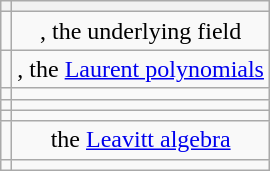<table class="wikitable" style="text-align: center;">
<tr>
<th></th>
<th></th>
</tr>
<tr>
<td></td>
<td>, the underlying field</td>
</tr>
<tr>
<td></td>
<td>, the <a href='#'>Laurent polynomials</a></td>
</tr>
<tr>
<td></td>
<td></td>
</tr>
<tr>
<td></td>
<td></td>
</tr>
<tr>
<td></td>
<td></td>
</tr>
<tr>
<td></td>
<td>the <a href='#'>Leavitt algebra</a></td>
</tr>
<tr>
<td></td>
<td></td>
</tr>
</table>
